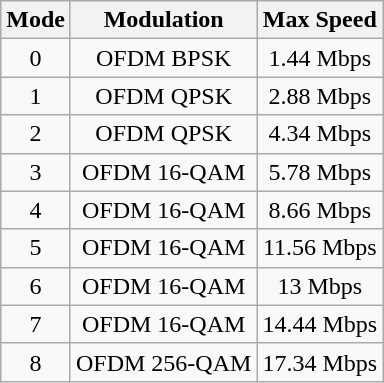<table class="wikitable" style="text-align:center ">
<tr>
<th>Mode</th>
<th>Modulation</th>
<th>Max Speed</th>
</tr>
<tr>
<td>0</td>
<td>OFDM BPSK</td>
<td>1.44 Mbps</td>
</tr>
<tr>
<td>1</td>
<td>OFDM QPSK</td>
<td>2.88 Mbps</td>
</tr>
<tr>
<td>2</td>
<td>OFDM QPSK</td>
<td>4.34 Mbps</td>
</tr>
<tr>
<td>3</td>
<td>OFDM 16-QAM</td>
<td>5.78 Mbps</td>
</tr>
<tr>
<td>4</td>
<td>OFDM 16-QAM</td>
<td>8.66 Mbps</td>
</tr>
<tr>
<td>5</td>
<td>OFDM 16-QAM</td>
<td>11.56 Mbps</td>
</tr>
<tr>
<td>6</td>
<td>OFDM 16-QAM</td>
<td>13 Mbps</td>
</tr>
<tr>
<td>7</td>
<td>OFDM 16-QAM</td>
<td>14.44 Mbps</td>
</tr>
<tr>
<td>8</td>
<td>OFDM 256-QAM</td>
<td>17.34 Mbps</td>
</tr>
</table>
